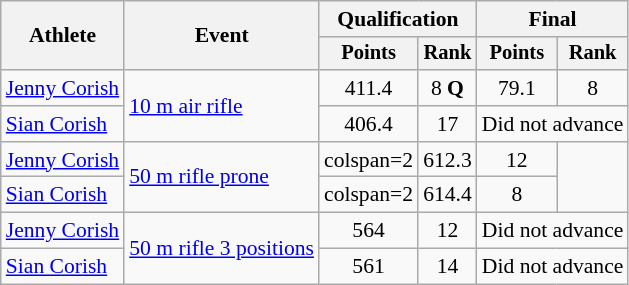<table class="wikitable" style="font-size:90%;">
<tr>
<th rowspan=2>Athlete</th>
<th rowspan=2>Event</th>
<th colspan=2>Qualification</th>
<th colspan=2>Final</th>
</tr>
<tr style="font-size:95%">
<th>Points</th>
<th>Rank</th>
<th>Points</th>
<th>Rank</th>
</tr>
<tr align=center>
<td align=left><a href='#'>Jenny Corish</a></td>
<td align=left rowspan=2><a href='#'>10 m air rifle</a></td>
<td>411.4</td>
<td>8 <strong>Q</strong></td>
<td>79.1</td>
<td>8</td>
</tr>
<tr align=center>
<td align=left><a href='#'>Sian Corish</a></td>
<td>406.4</td>
<td>17</td>
<td colspan=2>Did not advance</td>
</tr>
<tr align=center>
<td align=left><a href='#'>Jenny Corish</a></td>
<td align=left rowspan=2><a href='#'>50 m rifle prone</a></td>
<td>colspan=2 </td>
<td>612.3</td>
<td>12</td>
</tr>
<tr align=center>
<td align=left><a href='#'>Sian Corish</a></td>
<td>colspan=2 </td>
<td>614.4</td>
<td>8</td>
</tr>
<tr align=center>
<td align=left><a href='#'>Jenny Corish</a></td>
<td align=left rowspan=2><a href='#'>50 m rifle 3 positions</a></td>
<td>564</td>
<td>12</td>
<td colspan=2>Did not advance</td>
</tr>
<tr align=center>
<td align=left><a href='#'>Sian Corish</a></td>
<td>561</td>
<td>14</td>
<td colspan=2>Did not advance</td>
</tr>
</table>
